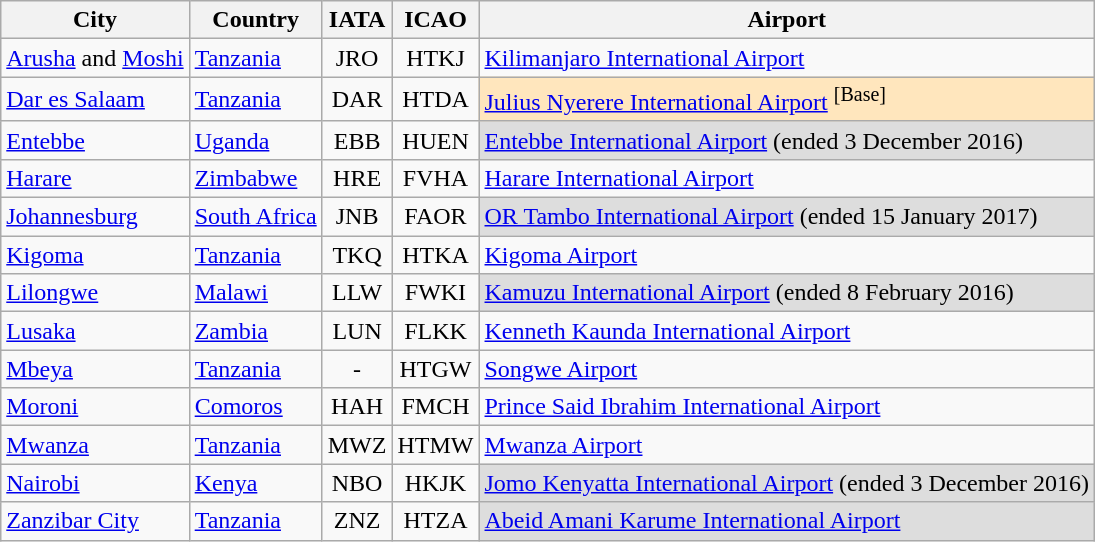<table class="sortable wikitable">
<tr>
<th>City</th>
<th>Country</th>
<th>IATA</th>
<th>ICAO</th>
<th>Airport</th>
</tr>
<tr>
<td><a href='#'>Arusha</a> and <a href='#'>Moshi</a></td>
<td><a href='#'>Tanzania</a></td>
<td align=center>JRO</td>
<td align=center>HTKJ</td>
<td><a href='#'>Kilimanjaro International Airport</a></td>
</tr>
<tr>
<td><a href='#'>Dar es Salaam</a></td>
<td><a href='#'>Tanzania</a></td>
<td align=center>DAR</td>
<td align=center>HTDA</td>
<td style="background-color: #FFE6BD"><a href='#'>Julius Nyerere International Airport</a> <sup>[Base]</sup></td>
</tr>
<tr>
<td><a href='#'>Entebbe</a></td>
<td><a href='#'>Uganda</a></td>
<td align=center>EBB</td>
<td align=center>HUEN</td>
<td style="background-color: #DDDDDD"><a href='#'>Entebbe International Airport</a> (ended 3 December 2016) </td>
</tr>
<tr>
<td><a href='#'>Harare</a></td>
<td><a href='#'>Zimbabwe</a></td>
<td align=center>HRE</td>
<td align=center>FVHA</td>
<td><a href='#'>Harare International Airport</a></td>
</tr>
<tr>
<td><a href='#'>Johannesburg</a></td>
<td><a href='#'>South Africa</a></td>
<td align=center>JNB</td>
<td align=center>FAOR</td>
<td style="background-color: #DDDDDD"><a href='#'>OR Tambo International Airport</a> (ended 15 January 2017) </td>
</tr>
<tr>
<td><a href='#'>Kigoma</a></td>
<td><a href='#'>Tanzania</a></td>
<td align=center>TKQ</td>
<td align=center>HTKA</td>
<td><a href='#'>Kigoma Airport</a></td>
</tr>
<tr>
<td><a href='#'>Lilongwe</a></td>
<td><a href='#'>Malawi</a></td>
<td align=center>LLW</td>
<td align=center>FWKI</td>
<td style="background-color: #DDDDDD"><a href='#'>Kamuzu International Airport</a> (ended 8 February 2016)</td>
</tr>
<tr>
<td><a href='#'>Lusaka</a></td>
<td><a href='#'>Zambia</a></td>
<td align=center>LUN</td>
<td align=center>FLKK</td>
<td><a href='#'>Kenneth Kaunda International Airport</a></td>
</tr>
<tr>
<td><a href='#'>Mbeya</a></td>
<td><a href='#'>Tanzania</a></td>
<td align=center>-</td>
<td align=center>HTGW</td>
<td><a href='#'>Songwe Airport</a></td>
</tr>
<tr>
<td><a href='#'>Moroni</a></td>
<td><a href='#'>Comoros</a></td>
<td align=center>HAH</td>
<td align=center>FMCH</td>
<td><a href='#'>Prince Said Ibrahim International Airport</a></td>
</tr>
<tr>
<td><a href='#'>Mwanza</a></td>
<td><a href='#'>Tanzania</a></td>
<td align=center>MWZ</td>
<td align=center>HTMW</td>
<td><a href='#'>Mwanza Airport</a></td>
</tr>
<tr>
<td><a href='#'>Nairobi</a></td>
<td><a href='#'>Kenya</a></td>
<td align=center>NBO</td>
<td align=center>HKJK</td>
<td style="background-color: #DDDDDD"><a href='#'>Jomo Kenyatta International Airport</a> (ended 3 December 2016)</td>
</tr>
<tr>
<td><a href='#'>Zanzibar City</a></td>
<td><a href='#'>Tanzania</a></td>
<td align=center>ZNZ</td>
<td align=center>HTZA</td>
<td style="background-color: #DDDDDD"><a href='#'>Abeid Amani Karume International Airport</a></td>
</tr>
</table>
